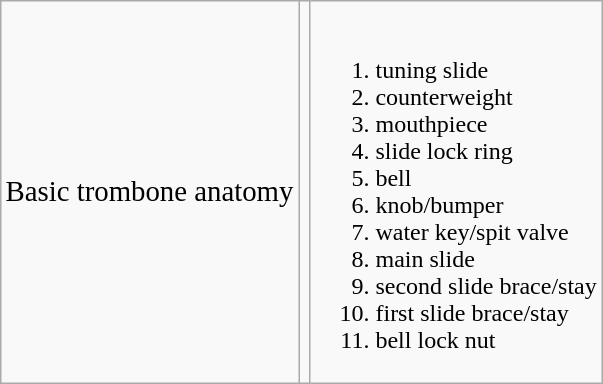<table class="wikitable" style="margin-left: 1em; caption: stuff; margin-right: 0; float: right">
<tr>
<td><big>Basic trombone anatomy</big></td>
<td></td>
<td><br><ol><li>tuning slide</li><li>counterweight</li><li>mouthpiece</li><li>slide lock ring</li><li>bell</li><li>knob/bumper</li><li>water key/spit valve</li><li>main slide</li><li>second slide brace/stay</li><li>first slide brace/stay</li><li>bell lock nut</li></ol></td>
</tr>
</table>
